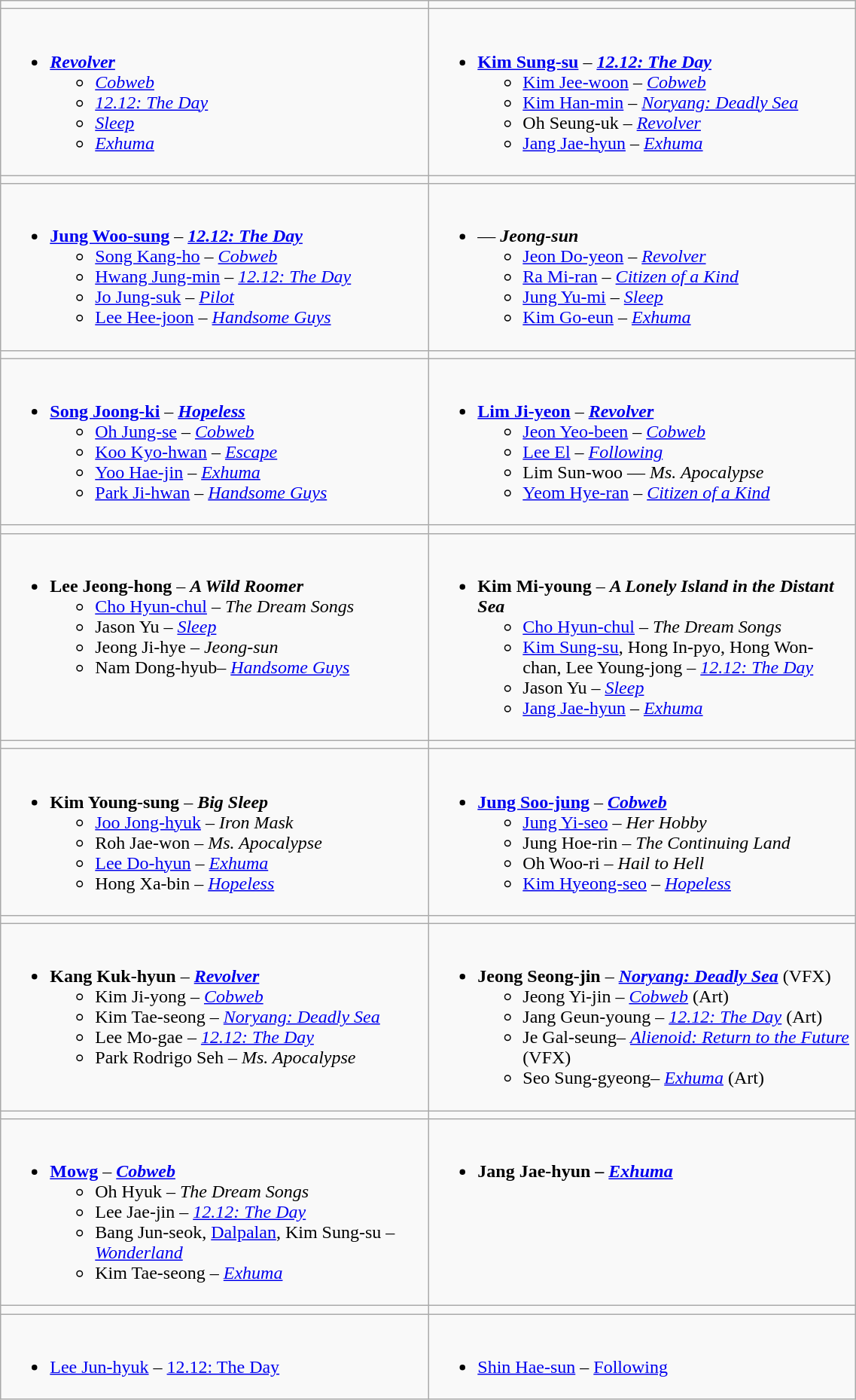<table class="wikitable" style="width:60%">
<tr>
<td style="width:30%"></td>
<td style="width:30%"></td>
</tr>
<tr>
<td valign="top"><br><ul><li><strong><em><a href='#'>Revolver</a></em></strong><ul><li><em><a href='#'>Cobweb</a></em></li><li><em><a href='#'>12.12: The Day</a></em></li><li><em><a href='#'>Sleep</a></em></li><li><em><a href='#'>Exhuma</a></em></li></ul></li></ul></td>
<td valign="top"><br><ul><li><strong><a href='#'>Kim Sung-su</a></strong> – <strong><em><a href='#'>12.12: The Day</a></em></strong><ul><li><a href='#'>Kim Jee-woon</a> – <em><a href='#'>Cobweb</a></em></li><li><a href='#'>Kim Han-min</a> – <em><a href='#'>Noryang: Deadly Sea</a></em></li><li>Oh Seung-uk – <em><a href='#'>Revolver</a></em></li><li><a href='#'>Jang Jae-hyun</a> – <em><a href='#'>Exhuma</a></em></li></ul></li></ul></td>
</tr>
<tr>
<td style="width:30%"></td>
<td style="width:30%"></td>
</tr>
<tr>
<td valign="top"><br><ul><li><strong><a href='#'>Jung Woo-sung</a></strong> – <strong><em><a href='#'>12.12: The Day</a></em></strong><ul><li><a href='#'>Song Kang-ho</a> – <em><a href='#'>Cobweb</a></em></li><li><a href='#'>Hwang Jung-min</a> – <em><a href='#'>12.12: The Day</a></em></li><li><a href='#'>Jo Jung-suk</a> – <em><a href='#'>Pilot</a></em></li><li><a href='#'>Lee Hee-joon</a> – <em><a href='#'>Handsome Guys</a></em></li></ul></li></ul></td>
<td valign="top"><br><ul><li><strong></strong> — <strong><em>Jeong-sun</em></strong><ul><li><a href='#'>Jeon Do-yeon</a> – <em><a href='#'>Revolver</a></em></li><li><a href='#'>Ra Mi-ran</a> – <em><a href='#'>Citizen of a Kind</a></em></li><li><a href='#'>Jung Yu-mi</a> – <em><a href='#'>Sleep</a></em></li><li><a href='#'>Kim Go-eun</a> – <em><a href='#'>Exhuma</a></em></li></ul></li></ul></td>
</tr>
<tr>
<td style="width:30%"></td>
<td style="width:30%"></td>
</tr>
<tr>
<td valign="top"><br><ul><li><strong><a href='#'>Song Joong-ki</a></strong> – <strong><em><a href='#'>Hopeless</a></em></strong><ul><li><a href='#'>Oh Jung-se</a> – <em><a href='#'>Cobweb</a></em></li><li><a href='#'>Koo Kyo-hwan</a> – <em><a href='#'>Escape</a></em></li><li><a href='#'>Yoo Hae-jin</a> – <em><a href='#'>Exhuma</a></em></li><li><a href='#'>Park Ji-hwan</a> –  <em><a href='#'>Handsome Guys</a></em></li></ul></li></ul></td>
<td valign="top"><br><ul><li><strong><a href='#'>Lim Ji-yeon</a></strong> – <strong><em><a href='#'>Revolver</a></em></strong><ul><li><a href='#'>Jeon Yeo-been</a> – <em><a href='#'>Cobweb</a></em></li><li><a href='#'>Lee El</a> – <em><a href='#'>Following</a></em></li><li>Lim Sun-woo — <em>Ms. Apocalypse</em></li><li><a href='#'>Yeom Hye-ran</a> – <em><a href='#'>Citizen of a Kind</a></em></li></ul></li></ul></td>
</tr>
<tr>
<td style="width:30%"></td>
<td style="width:30%"></td>
</tr>
<tr>
<td valign="top"><br><ul><li><strong>Lee Jeong-hong</strong> – <strong><em>A Wild Roomer</em></strong><ul><li><a href='#'>Cho Hyun-chul</a> – <em>The Dream Songs</em></li><li>Jason Yu – <em><a href='#'>Sleep</a> </em></li><li>Jeong Ji-hye – <em>Jeong-sun</em></li><li>Nam Dong-hyub– <em><a href='#'>Handsome Guys</a></em></li></ul></li></ul></td>
<td valign="top"><br><ul><li><strong>Kim Mi-young</strong> – <strong><em>A Lonely Island in the Distant Sea</em></strong><ul><li><a href='#'>Cho Hyun-chul</a> – <em>The Dream Songs</em></li><li><a href='#'>Kim Sung-su</a>, Hong In-pyo, Hong Won-chan, Lee Young-jong – <em><a href='#'>12.12: The Day</a></em></li><li>Jason Yu – <em><a href='#'>Sleep</a></em></li><li><a href='#'>Jang Jae-hyun</a> – <em><a href='#'>Exhuma</a></em></li></ul></li></ul></td>
</tr>
<tr>
<td style="width:30%"></td>
<td style="width:30%"></td>
</tr>
<tr>
<td valign="top"><br><ul><li><strong>Kim Young-sung</strong> – <strong><em>Big Sleep</em></strong><ul><li><a href='#'>Joo Jong-hyuk</a> – <em>Iron Mask</em></li><li>Roh Jae-won – <em>Ms. Apocalypse</em></li><li><a href='#'>Lee Do-hyun</a> – <em><a href='#'>Exhuma</a></em></li><li>Hong Xa-bin – <em><a href='#'>Hopeless</a></em></li></ul></li></ul></td>
<td valign="top"><br><ul><li><strong><a href='#'>Jung Soo-jung</a></strong> – <strong><em><a href='#'>Cobweb</a></em></strong><ul><li><a href='#'>Jung Yi-seo</a> – <em>Her Hobby</em></li><li>Jung Hoe-rin – <em>The Continuing Land</em></li><li>Oh Woo-ri – <em>Hail to Hell</em></li><li><a href='#'>Kim Hyeong-seo</a> – <em><a href='#'>Hopeless</a></em></li></ul></li></ul></td>
</tr>
<tr>
<td style="width:30%"></td>
<td style="width:30%"></td>
</tr>
<tr>
<td valign="top"><br><ul><li><strong>Kang Kuk-hyun</strong> – <strong><em><a href='#'>Revolver</a></em></strong><ul><li>Kim Ji-yong – <em><a href='#'>Cobweb</a></em></li><li>Kim Tae-seong – <em><a href='#'>Noryang: Deadly Sea</a></em></li><li>Lee Mo-gae – <em><a href='#'>12.12: The Day</a></em></li><li>Park Rodrigo Seh – <em>Ms. Apocalypse</em></li></ul></li></ul></td>
<td valign="top"><br><ul><li><strong>Jeong Seong-jin</strong> – <strong><em><a href='#'>Noryang: Deadly Sea</a></em></strong> (VFX)<ul><li>Jeong Yi-jin – <em><a href='#'>Cobweb</a></em> (Art)</li><li>Jang Geun-young – <em><a href='#'>12.12: The Day</a></em> (Art)</li><li>Je Gal-seung– <em><a href='#'>Alienoid: Return to the Future</a></em> (VFX)</li><li>Seo Sung-gyeong– <em><a href='#'>Exhuma</a></em> (Art)</li></ul></li></ul></td>
</tr>
<tr>
<td style="width:30%"></td>
<td style="width:30%"></td>
</tr>
<tr>
<td valign="top"><br><ul><li><strong><a href='#'>Mowg</a></strong> – <strong><em><a href='#'>Cobweb</a></em></strong><ul><li>Oh Hyuk – <em>The Dream Songs</em></li><li>Lee Jae-jin –  <em><a href='#'>12.12: The Day</a></em></li><li>Bang Jun-seok, <a href='#'>Dalpalan</a>, Kim Sung-su – <em><a href='#'>Wonderland</a></em></li><li>Kim Tae-seong – <em><a href='#'>Exhuma</a></em></li></ul></li></ul></td>
<td valign="top"><br><ul><li><strong> Jang Jae-hyun – <em><a href='#'>Exhuma</a><strong><em></li></ul></td>
</tr>
<tr>
<td style="width:30%"></td>
<td style="width:30%"></td>
</tr>
<tr>
<td valign="top"><br><ul><li></strong> <a href='#'>Lee Jun-hyuk</a> – </em><a href='#'>12.12: The Day</a><em> <strong></li></ul></td>
<td valign="top"><br><ul><li></strong> <a href='#'>Shin Hae-sun</a> – </em><a href='#'>Following</a><em> <strong></li></ul></td>
</tr>
</table>
